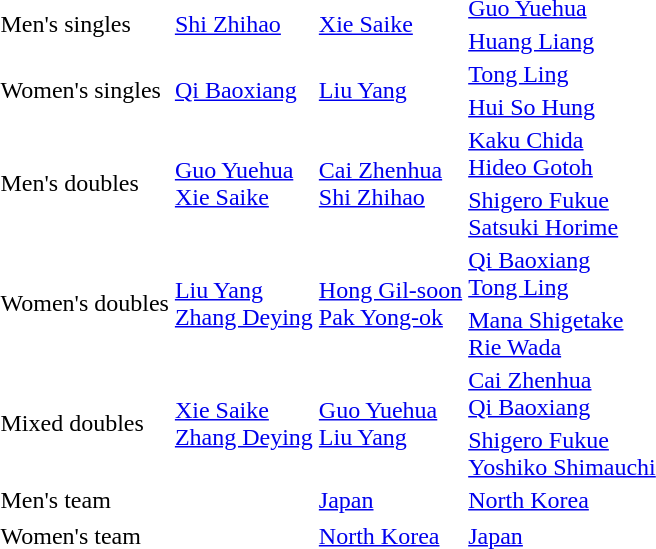<table>
<tr>
<td rowspan=2>Men's singles <br></td>
<td rowspan=2> <a href='#'>Shi Zhihao</a></td>
<td rowspan=2> <a href='#'>Xie Saike</a></td>
<td> <a href='#'>Guo Yuehua</a></td>
</tr>
<tr>
<td> <a href='#'>Huang Liang</a></td>
</tr>
<tr>
<td rowspan=2>Women's singles <br></td>
<td rowspan=2> <a href='#'>Qi Baoxiang</a></td>
<td rowspan=2> <a href='#'>Liu Yang</a></td>
<td> <a href='#'>Tong Ling</a></td>
</tr>
<tr>
<td> <a href='#'>Hui So Hung</a></td>
</tr>
<tr>
<td rowspan=2>Men's doubles <br></td>
<td rowspan=2> <a href='#'>Guo Yuehua</a><br> <a href='#'>Xie Saike</a></td>
<td rowspan=2> <a href='#'>Cai Zhenhua</a><br> <a href='#'>Shi Zhihao</a></td>
<td> <a href='#'>Kaku Chida</a><br> <a href='#'>Hideo Gotoh</a></td>
</tr>
<tr>
<td> <a href='#'>Shigero Fukue</a><br> <a href='#'>Satsuki Horime</a></td>
</tr>
<tr>
<td rowspan=2>Women's doubles <br></td>
<td rowspan=2> <a href='#'>Liu Yang</a><br> <a href='#'>Zhang Deying</a></td>
<td rowspan=2> <a href='#'>Hong Gil-soon</a><br> <a href='#'>Pak Yong-ok</a></td>
<td> <a href='#'>Qi Baoxiang</a><br> <a href='#'>Tong Ling</a></td>
</tr>
<tr>
<td> <a href='#'>Mana Shigetake</a><br>  <a href='#'>Rie Wada</a></td>
</tr>
<tr>
<td rowspan=2>Mixed doubles <br></td>
<td rowspan=2> <a href='#'>Xie Saike</a><br> <a href='#'>Zhang Deying</a></td>
<td rowspan=2> <a href='#'>Guo Yuehua</a><br> <a href='#'>Liu Yang</a></td>
<td> <a href='#'>Cai Zhenhua</a><br> <a href='#'>Qi Baoxiang</a></td>
</tr>
<tr>
<td> <a href='#'>Shigero Fukue</a><br> <a href='#'>Yoshiko Shimauchi</a></td>
</tr>
<tr>
<td rowspan=1>Men's team <br></td>
<td rowspan=1></td>
<td rowspan=1> <a href='#'>Japan</a></td>
<td> <a href='#'>North Korea</a></td>
</tr>
<tr>
</tr>
<tr>
<td rowspan=1>Women's team <br></td>
<td rowspan=1></td>
<td rowspan=1> <a href='#'>North Korea</a></td>
<td> <a href='#'>Japan</a></td>
</tr>
<tr>
</tr>
</table>
